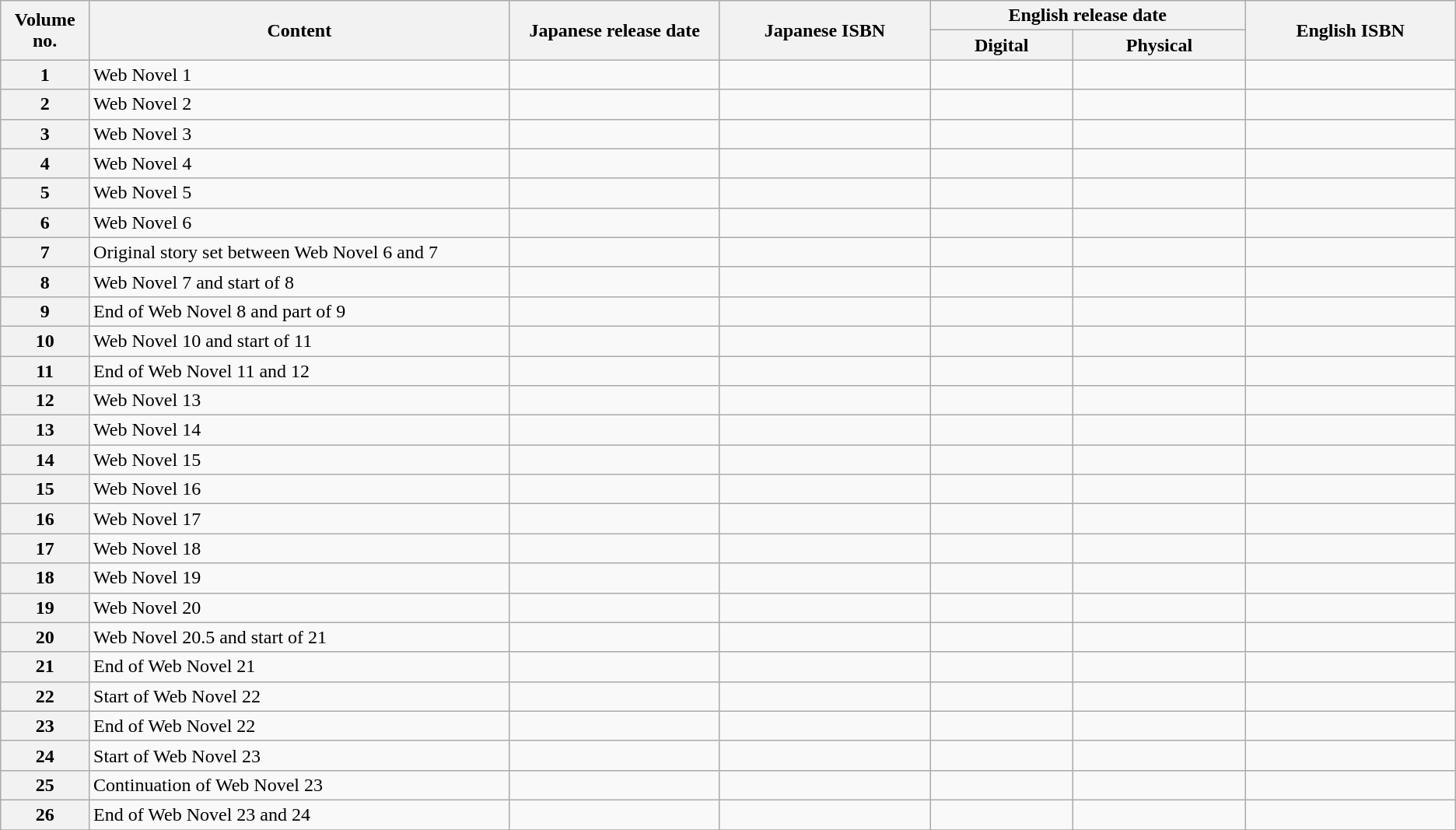<table class="wikitable" style="text-align: center;">
<tr>
<th rowspan="2" scope="col" width="3%">Volume no.</th>
<th rowspan="2" scope="col" width="20%">Content</th>
<th rowspan="2" scope="col" width="10%">Japanese release date</th>
<th rowspan="2" scope="col" width="10%">Japanese ISBN</th>
<th colspan="2" scope="col" width="15%">English release date</th>
<th rowspan="2" scope="col" width="10%">English ISBN</th>
</tr>
<tr>
<th scope="col">Digital</th>
<th scope="col">Physical</th>
</tr>
<tr>
<th scope="row">1</th>
<td style="text-align: left;">Web Novel 1</td>
<td></td>
<td></td>
<td></td>
<td></td>
<td></td>
</tr>
<tr>
<th scope="row">2</th>
<td style="text-align: left;">Web Novel 2</td>
<td></td>
<td></td>
<td></td>
<td></td>
<td></td>
</tr>
<tr>
<th scope="row">3</th>
<td style="text-align: left;">Web Novel 3</td>
<td></td>
<td></td>
<td></td>
<td></td>
<td></td>
</tr>
<tr>
<th scope="row">4</th>
<td style="text-align: left;">Web Novel 4</td>
<td></td>
<td></td>
<td></td>
<td></td>
<td></td>
</tr>
<tr>
<th scope="row">5</th>
<td style="text-align: left;">Web Novel 5</td>
<td></td>
<td></td>
<td></td>
<td></td>
<td></td>
</tr>
<tr>
<th scope="row">6</th>
<td style="text-align: left;">Web Novel 6</td>
<td></td>
<td></td>
<td></td>
<td></td>
<td></td>
</tr>
<tr>
<th scope="row">7</th>
<td style="text-align: left;">Original story set between Web Novel 6 and 7</td>
<td></td>
<td></td>
<td></td>
<td></td>
<td></td>
</tr>
<tr>
<th scope="row">8</th>
<td style="text-align: left;">Web Novel 7 and start of 8</td>
<td></td>
<td></td>
<td></td>
<td></td>
<td></td>
</tr>
<tr>
<th scope="row">9</th>
<td style="text-align: left;">End of Web Novel 8 and part of 9</td>
<td></td>
<td></td>
<td></td>
<td></td>
<td></td>
</tr>
<tr>
<th scope="row">10</th>
<td style="text-align: left;">Web Novel 10 and start of 11</td>
<td></td>
<td></td>
<td></td>
<td></td>
<td></td>
</tr>
<tr>
<th scope="row">11</th>
<td style="text-align: left;">End of Web Novel 11 and 12</td>
<td></td>
<td></td>
<td></td>
<td></td>
<td></td>
</tr>
<tr>
<th scope="row">12</th>
<td style="text-align: left;">Web Novel 13</td>
<td></td>
<td></td>
<td></td>
<td></td>
<td></td>
</tr>
<tr>
<th scope="row">13</th>
<td style="text-align: left;">Web Novel 14</td>
<td></td>
<td></td>
<td></td>
<td></td>
<td></td>
</tr>
<tr>
<th scope="row">14</th>
<td style="text-align: left;">Web Novel 15</td>
<td></td>
<td></td>
<td></td>
<td></td>
<td></td>
</tr>
<tr>
<th scope="row">15</th>
<td style="text-align: left;">Web Novel 16</td>
<td></td>
<td></td>
<td></td>
<td></td>
<td></td>
</tr>
<tr>
<th scope="row">16</th>
<td style="text-align: left;">Web Novel 17</td>
<td></td>
<td></td>
<td></td>
<td></td>
<td></td>
</tr>
<tr>
<th scope="row">17</th>
<td style="text-align: left;">Web Novel 18</td>
<td></td>
<td></td>
<td></td>
<td></td>
<td></td>
</tr>
<tr>
<th scope="row">18</th>
<td style="text-align: left;">Web Novel 19</td>
<td></td>
<td></td>
<td></td>
<td></td>
<td></td>
</tr>
<tr>
<th scope="row">19</th>
<td style="text-align: left;">Web Novel 20</td>
<td></td>
<td></td>
<td></td>
<td></td>
<td></td>
</tr>
<tr>
<th scope="row">20</th>
<td style="text-align: left;">Web Novel 20.5 and start of 21</td>
<td></td>
<td></td>
<td></td>
<td></td>
<td></td>
</tr>
<tr>
<th scope="row">21</th>
<td style="text-align: left;">End of Web Novel 21</td>
<td></td>
<td></td>
<td></td>
<td></td>
<td></td>
</tr>
<tr>
<th scope="row">22</th>
<td style="text-align: left;">Start of Web Novel 22</td>
<td></td>
<td></td>
<td></td>
<td></td>
<td></td>
</tr>
<tr>
<th scope="row">23</th>
<td style="text-align: left;">End of Web Novel 22</td>
<td></td>
<td></td>
<td></td>
<td></td>
<td></td>
</tr>
<tr>
<th scope="row">24</th>
<td style="text-align: left;">Start of Web Novel 23</td>
<td></td>
<td></td>
<td></td>
<td></td>
<td></td>
</tr>
<tr>
<th scope="row">25</th>
<td style="text-align: left;">Continuation of Web Novel 23</td>
<td></td>
<td></td>
<td></td>
<td></td>
<td></td>
</tr>
<tr>
<th scope="row">26</th>
<td style="text-align: left;">End of Web Novel 23 and 24</td>
<td></td>
<td></td>
<td></td>
<td></td>
<td></td>
</tr>
<tr>
</tr>
</table>
